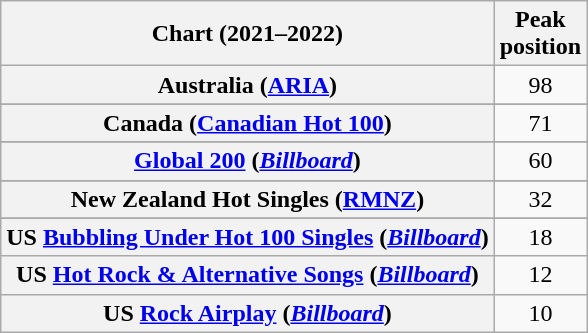<table class="wikitable sortable plainrowheaders" style="text-align:center">
<tr>
<th scope="col">Chart (2021–2022)</th>
<th scope="col">Peak<br>position</th>
</tr>
<tr>
<th scope="row">Australia (<a href='#'>ARIA</a>)</th>
<td>98</td>
</tr>
<tr>
</tr>
<tr>
<th scope="row">Canada (<a href='#'>Canadian Hot 100</a>)</th>
<td>71</td>
</tr>
<tr>
</tr>
<tr>
</tr>
<tr>
<th scope="row"><a href='#'>Global 200</a> (<em><a href='#'>Billboard</a></em>)</th>
<td>60</td>
</tr>
<tr>
</tr>
<tr>
</tr>
<tr>
<th scope="row">New Zealand Hot Singles (<a href='#'>RMNZ</a>)</th>
<td>32</td>
</tr>
<tr>
</tr>
<tr>
</tr>
<tr>
</tr>
<tr>
</tr>
<tr>
</tr>
<tr>
<th scope="row">US <a href='#'>Bubbling Under Hot 100 Singles</a> (<em><a href='#'>Billboard</a></em>)</th>
<td>18</td>
</tr>
<tr>
<th scope="row">US <a href='#'>Hot Rock & Alternative Songs</a> (<em><a href='#'>Billboard</a></em>)</th>
<td>12</td>
</tr>
<tr>
<th scope="row">US <a href='#'>Rock Airplay</a> (<em><a href='#'>Billboard</a></em>)</th>
<td>10</td>
</tr>
</table>
